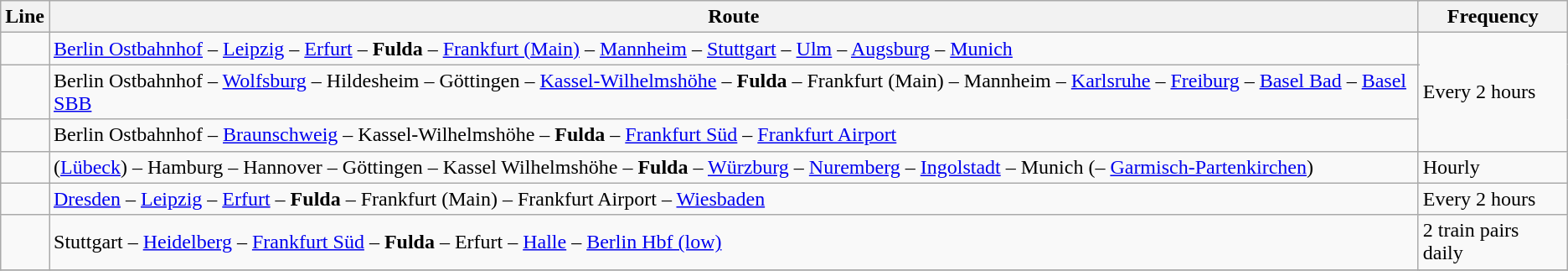<table class="wikitable">
<tr class="hintergrundfarbe5">
<th>Line</th>
<th colspan=2>Route</th>
<th>Frequency</th>
</tr>
<tr>
<td></td>
<td colspan=2><a href='#'>Berlin Ostbahnhof</a> – <a href='#'>Leipzig</a> – <a href='#'>Erfurt</a> – <strong>Fulda</strong> – <a href='#'>Frankfurt (Main)</a> – <a href='#'>Mannheim</a> – <a href='#'>Stuttgart</a> – <a href='#'>Ulm</a> – <a href='#'>Augsburg</a> – <a href='#'>Munich</a></td>
<td rowspan=3">Every 2 hours</td>
</tr>
<tr>
<td></td>
<td colspan=2>Berlin Ostbahnhof – <a href='#'>Wolfsburg</a> – Hildesheim – Göttingen – <a href='#'>Kassel-Wilhelmshöhe</a> – <strong>Fulda</strong> – Frankfurt (Main) – Mannheim – <a href='#'>Karlsruhe</a> – <a href='#'>Freiburg</a> – <a href='#'>Basel Bad</a> – <a href='#'>Basel SBB</a></td>
</tr>
<tr>
<td></td>
<td colspan=2>Berlin Ostbahnhof – <a href='#'>Braunschweig</a> – Kassel-Wilhelmshöhe – <strong>Fulda</strong> – <a href='#'>Frankfurt Süd</a> – <a href='#'>Frankfurt Airport</a></td>
</tr>
<tr>
<td></td>
<td colspan=2>(<a href='#'>Lübeck</a>) – Hamburg – Hannover – Göttingen – Kassel Wilhelmshöhe – <strong>Fulda</strong> – <a href='#'>Würzburg</a> – <a href='#'>Nuremberg</a> – <a href='#'>Ingolstadt</a> – Munich (– <a href='#'>Garmisch-Partenkirchen</a>)</td>
<td>Hourly</td>
</tr>
<tr>
<td></td>
<td colspan=2><a href='#'>Dresden</a> – <a href='#'>Leipzig</a> – <a href='#'>Erfurt</a> – <strong>Fulda</strong> – Frankfurt (Main) – Frankfurt Airport – <a href='#'>Wiesbaden</a></td>
<td>Every 2 hours</td>
</tr>
<tr>
<td></td>
<td colspan=2>Stuttgart – <a href='#'>Heidelberg</a> – <a href='#'>Frankfurt Süd</a> – <strong>Fulda</strong> – Erfurt – <a href='#'>Halle</a> – <a href='#'>Berlin Hbf (low)</a></td>
<td>2 train pairs daily</td>
</tr>
<tr>
</tr>
</table>
